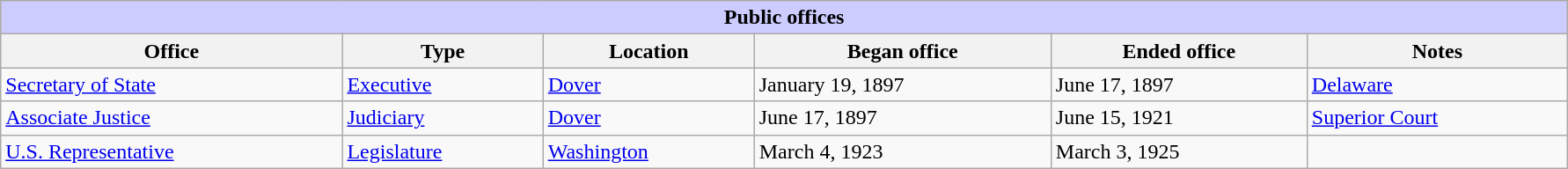<table class=wikitable style="width: 94%" style="text-align: center;" align="center">
<tr bgcolor=#cccccc>
<th colspan=7 style="background: #ccccff;">Public offices</th>
</tr>
<tr>
<th><strong>Office</strong></th>
<th><strong>Type</strong></th>
<th><strong>Location</strong></th>
<th><strong>Began office</strong></th>
<th><strong>Ended office</strong></th>
<th><strong>Notes</strong></th>
</tr>
<tr>
<td><a href='#'>Secretary of State</a></td>
<td><a href='#'>Executive</a></td>
<td><a href='#'>Dover</a></td>
<td>January 19, 1897</td>
<td>June 17, 1897</td>
<td><a href='#'>Delaware</a></td>
</tr>
<tr>
<td><a href='#'>Associate Justice</a></td>
<td><a href='#'>Judiciary</a></td>
<td><a href='#'>Dover</a></td>
<td>June 17, 1897</td>
<td>June 15, 1921</td>
<td><a href='#'>Superior Court</a></td>
</tr>
<tr>
<td><a href='#'>U.S. Representative</a></td>
<td><a href='#'>Legislature</a></td>
<td><a href='#'>Washington</a></td>
<td>March 4, 1923</td>
<td>March 3, 1925</td>
<td></td>
</tr>
</table>
